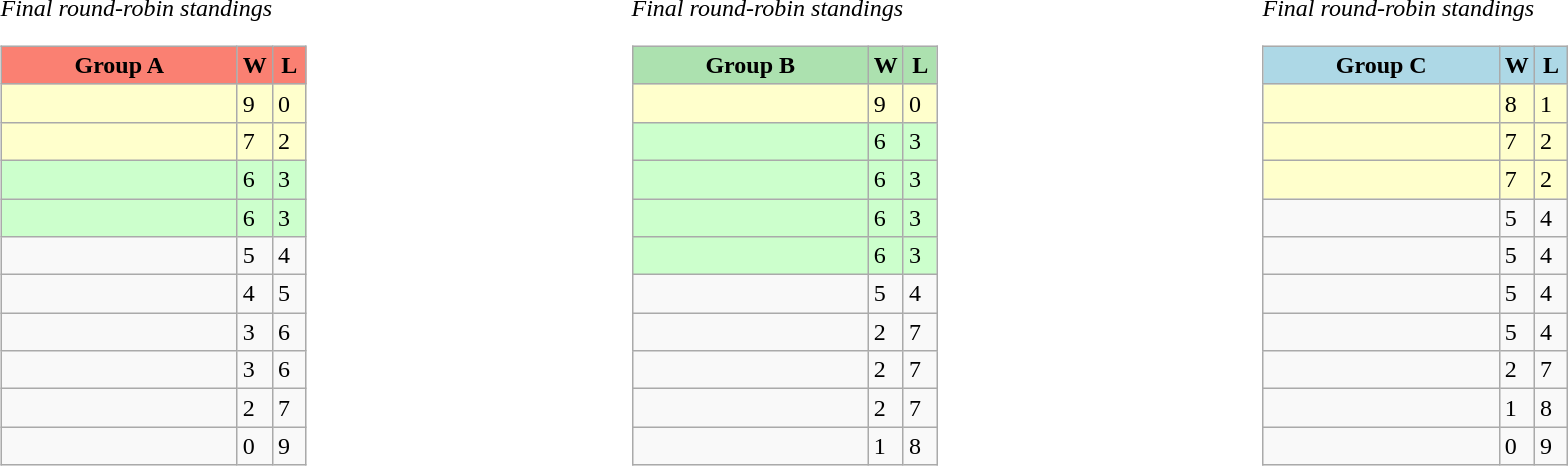<table>
<tr>
<td valign=top width=10%><br><em>Final round-robin standings</em><table class=wikitable>
<tr>
<th style="background: #FA8072;" width=150>Group A</th>
<th style="background: #FA8072;" width=15>W</th>
<th style="background: #FA8072;" width=15>L</th>
</tr>
<tr bgcolor=#ffffcc>
<td></td>
<td>9</td>
<td>0</td>
</tr>
<tr bgcolor=#ffffcc>
<td></td>
<td>7</td>
<td>2</td>
</tr>
<tr bgcolor=#ccffcc>
<td></td>
<td>6</td>
<td>3</td>
</tr>
<tr bgcolor=#ccffcc>
<td></td>
<td>6</td>
<td>3</td>
</tr>
<tr>
<td></td>
<td>5</td>
<td>4</td>
</tr>
<tr>
<td></td>
<td>4</td>
<td>5</td>
</tr>
<tr>
<td></td>
<td>3</td>
<td>6</td>
</tr>
<tr>
<td></td>
<td>3</td>
<td>6</td>
</tr>
<tr>
<td></td>
<td>2</td>
<td>7</td>
</tr>
<tr>
<td></td>
<td>0</td>
<td>9</td>
</tr>
</table>
</td>
<td valign=top width=10%><br><em>Final round-robin standings</em><table class=wikitable>
<tr>
<th style="background: #ACE1AF;" width=150>Group B</th>
<th style="background: #ACE1AF;" width=15>W</th>
<th style="background: #ACE1AF;" width=15>L</th>
</tr>
<tr bgcolor=#ffffcc>
<td></td>
<td>9</td>
<td>0</td>
</tr>
<tr bgcolor=#ccffcc>
<td></td>
<td>6</td>
<td>3</td>
</tr>
<tr bgcolor=#ccffcc>
<td></td>
<td>6</td>
<td>3</td>
</tr>
<tr bgcolor=#ccffcc>
<td></td>
<td>6</td>
<td>3</td>
</tr>
<tr bgcolor=#ccffcc>
<td></td>
<td>6</td>
<td>3</td>
</tr>
<tr>
<td></td>
<td>5</td>
<td>4</td>
</tr>
<tr>
<td></td>
<td>2</td>
<td>7</td>
</tr>
<tr>
<td></td>
<td>2</td>
<td>7</td>
</tr>
<tr>
<td></td>
<td>2</td>
<td>7</td>
</tr>
<tr>
<td></td>
<td>1</td>
<td>8</td>
</tr>
</table>
</td>
<td valign=top width=10%><br><em>Final round-robin standings</em><table class=wikitable>
<tr>
<th style="background: #ADD8E6;" width=150>Group C</th>
<th style="background: #ADD8E6;" width=15>W</th>
<th style="background: #ADD8E6;" width=15>L</th>
</tr>
<tr bgcolor=#ffffcc>
<td></td>
<td>8</td>
<td>1</td>
</tr>
<tr bgcolor=#ffffcc>
<td></td>
<td>7</td>
<td>2</td>
</tr>
<tr bgcolor=#ffffcc>
<td></td>
<td>7</td>
<td>2</td>
</tr>
<tr>
<td></td>
<td>5</td>
<td>4</td>
</tr>
<tr>
<td></td>
<td>5</td>
<td>4</td>
</tr>
<tr>
<td></td>
<td>5</td>
<td>4</td>
</tr>
<tr>
<td></td>
<td>5</td>
<td>4</td>
</tr>
<tr>
<td></td>
<td>2</td>
<td>7</td>
</tr>
<tr>
<td></td>
<td>1</td>
<td>8</td>
</tr>
<tr>
<td></td>
<td>0</td>
<td>9</td>
</tr>
</table>
</td>
</tr>
</table>
